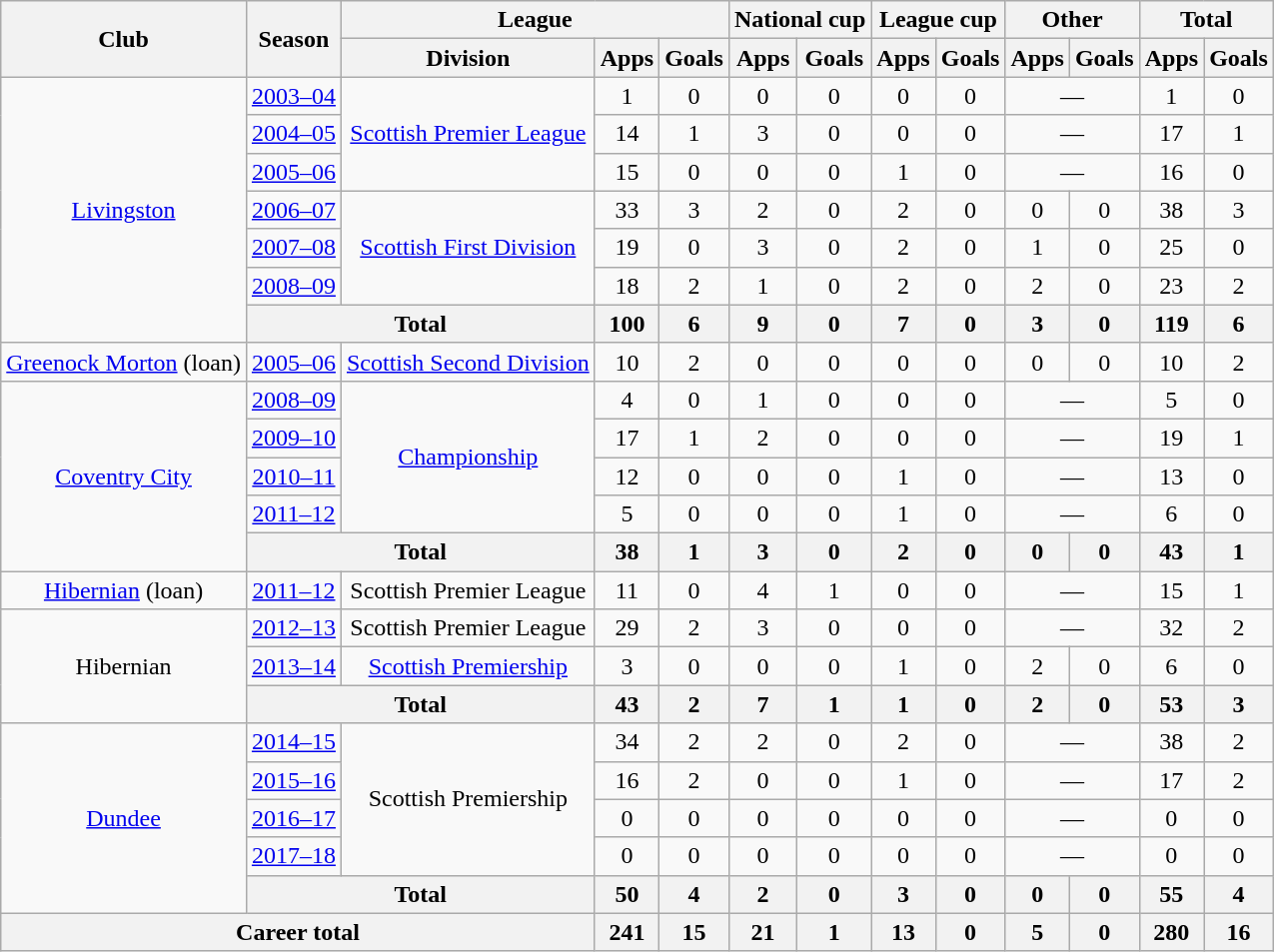<table class="wikitable" style="text-align: center">
<tr>
<th rowspan="2">Club</th>
<th rowspan="2">Season</th>
<th colspan="3">League</th>
<th colspan="2">National cup</th>
<th colspan="2">League cup</th>
<th colspan="2">Other</th>
<th colspan="2">Total</th>
</tr>
<tr>
<th>Division</th>
<th>Apps</th>
<th>Goals</th>
<th>Apps</th>
<th>Goals</th>
<th>Apps</th>
<th>Goals</th>
<th>Apps</th>
<th>Goals</th>
<th>Apps</th>
<th>Goals</th>
</tr>
<tr>
<td rowspan="7"><a href='#'>Livingston</a></td>
<td><a href='#'>2003–04</a></td>
<td rowspan="3"><a href='#'>Scottish Premier League</a></td>
<td>1</td>
<td>0</td>
<td>0</td>
<td>0</td>
<td>0</td>
<td>0</td>
<td colspan="2">—</td>
<td>1</td>
<td>0</td>
</tr>
<tr>
<td><a href='#'>2004–05</a></td>
<td>14</td>
<td>1</td>
<td>3</td>
<td>0</td>
<td>0</td>
<td>0</td>
<td colspan="2">—</td>
<td>17</td>
<td>1</td>
</tr>
<tr>
<td><a href='#'>2005–06</a></td>
<td>15</td>
<td>0</td>
<td>0</td>
<td>0</td>
<td>1</td>
<td>0</td>
<td colspan="2">—</td>
<td>16</td>
<td>0</td>
</tr>
<tr>
<td><a href='#'>2006–07</a></td>
<td rowspan="3"><a href='#'>Scottish First Division</a></td>
<td>33</td>
<td>3</td>
<td>2</td>
<td>0</td>
<td>2</td>
<td>0</td>
<td>0</td>
<td>0</td>
<td>38</td>
<td>3</td>
</tr>
<tr>
<td><a href='#'>2007–08</a></td>
<td>19</td>
<td>0</td>
<td>3</td>
<td>0</td>
<td>2</td>
<td>0</td>
<td>1</td>
<td>0</td>
<td>25</td>
<td>0</td>
</tr>
<tr>
<td><a href='#'>2008–09</a></td>
<td>18</td>
<td>2</td>
<td>1</td>
<td>0</td>
<td>2</td>
<td>0</td>
<td>2</td>
<td>0</td>
<td>23</td>
<td>2</td>
</tr>
<tr>
<th colspan="2">Total</th>
<th>100</th>
<th>6</th>
<th>9</th>
<th>0</th>
<th>7</th>
<th>0</th>
<th>3</th>
<th>0</th>
<th>119</th>
<th>6</th>
</tr>
<tr>
<td><a href='#'>Greenock Morton</a> (loan)</td>
<td><a href='#'>2005–06</a></td>
<td><a href='#'>Scottish Second Division</a></td>
<td>10</td>
<td>2</td>
<td>0</td>
<td>0</td>
<td>0</td>
<td>0</td>
<td>0</td>
<td>0</td>
<td>10</td>
<td>2</td>
</tr>
<tr>
<td rowspan="5"><a href='#'>Coventry City</a></td>
<td><a href='#'>2008–09</a></td>
<td rowspan="4"><a href='#'>Championship</a></td>
<td>4</td>
<td>0</td>
<td>1</td>
<td>0</td>
<td>0</td>
<td>0</td>
<td colspan="2">—</td>
<td>5</td>
<td>0</td>
</tr>
<tr>
<td><a href='#'>2009–10</a></td>
<td>17</td>
<td>1</td>
<td>2</td>
<td>0</td>
<td>0</td>
<td>0</td>
<td colspan="2">—</td>
<td>19</td>
<td>1</td>
</tr>
<tr>
<td><a href='#'>2010–11</a></td>
<td>12</td>
<td>0</td>
<td>0</td>
<td>0</td>
<td>1</td>
<td>0</td>
<td colspan="2">—</td>
<td>13</td>
<td>0</td>
</tr>
<tr>
<td><a href='#'>2011–12</a></td>
<td>5</td>
<td>0</td>
<td>0</td>
<td>0</td>
<td>1</td>
<td>0</td>
<td colspan="2">—</td>
<td>6</td>
<td>0</td>
</tr>
<tr>
<th colspan="2">Total</th>
<th>38</th>
<th>1</th>
<th>3</th>
<th>0</th>
<th>2</th>
<th>0</th>
<th>0</th>
<th>0</th>
<th>43</th>
<th>1</th>
</tr>
<tr>
<td><a href='#'>Hibernian</a> (loan)</td>
<td><a href='#'>2011–12</a></td>
<td>Scottish Premier League</td>
<td>11</td>
<td>0</td>
<td>4</td>
<td>1</td>
<td>0</td>
<td>0</td>
<td colspan="2">—</td>
<td>15</td>
<td>1</td>
</tr>
<tr>
<td rowspan="3">Hibernian</td>
<td><a href='#'>2012–13</a></td>
<td>Scottish Premier League</td>
<td>29</td>
<td>2</td>
<td>3</td>
<td>0</td>
<td>0</td>
<td>0</td>
<td colspan="2">—</td>
<td>32</td>
<td>2</td>
</tr>
<tr>
<td><a href='#'>2013–14</a></td>
<td><a href='#'>Scottish Premiership</a></td>
<td>3</td>
<td>0</td>
<td>0</td>
<td>0</td>
<td>1</td>
<td>0</td>
<td>2</td>
<td>0</td>
<td>6</td>
<td>0</td>
</tr>
<tr>
<th colspan="2">Total</th>
<th>43</th>
<th>2</th>
<th>7</th>
<th>1</th>
<th>1</th>
<th>0</th>
<th>2</th>
<th>0</th>
<th>53</th>
<th>3</th>
</tr>
<tr>
<td rowspan="5"><a href='#'>Dundee</a></td>
<td><a href='#'>2014–15</a></td>
<td rowspan="4">Scottish Premiership</td>
<td>34</td>
<td>2</td>
<td>2</td>
<td>0</td>
<td>2</td>
<td>0</td>
<td colspan="2">—</td>
<td>38</td>
<td>2</td>
</tr>
<tr>
<td><a href='#'>2015–16</a></td>
<td>16</td>
<td>2</td>
<td>0</td>
<td>0</td>
<td>1</td>
<td>0</td>
<td colspan="2">—</td>
<td>17</td>
<td>2</td>
</tr>
<tr>
<td><a href='#'>2016–17</a></td>
<td>0</td>
<td>0</td>
<td>0</td>
<td>0</td>
<td>0</td>
<td>0</td>
<td colspan="2">—</td>
<td>0</td>
<td>0</td>
</tr>
<tr>
<td><a href='#'>2017–18</a></td>
<td>0</td>
<td>0</td>
<td>0</td>
<td>0</td>
<td>0</td>
<td>0</td>
<td colspan="2">—</td>
<td>0</td>
<td>0</td>
</tr>
<tr>
<th colspan="2">Total</th>
<th>50</th>
<th>4</th>
<th>2</th>
<th>0</th>
<th>3</th>
<th>0</th>
<th>0</th>
<th>0</th>
<th>55</th>
<th>4</th>
</tr>
<tr>
<th colspan="3">Career total</th>
<th>241</th>
<th>15</th>
<th>21</th>
<th>1</th>
<th>13</th>
<th>0</th>
<th>5</th>
<th>0</th>
<th>280</th>
<th>16</th>
</tr>
</table>
